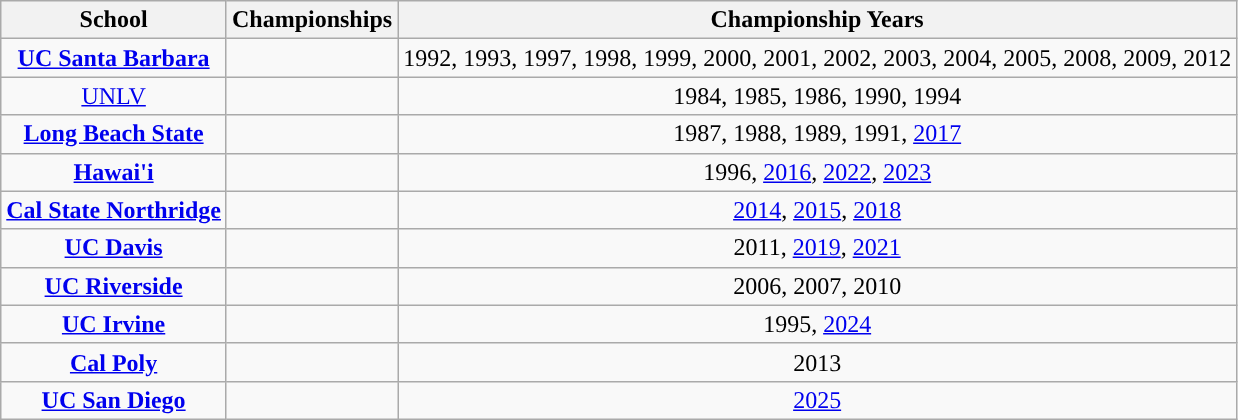<table class="wikitable sortable" style="text-align:center">
<tr>
<th width=px>School</th>
<th width=px>Championships</th>
<th width=px>Championship Years</th>
</tr>
<tr>
<td><strong><a href='#'>UC Santa Barbara</a></strong></td>
<td></td>
<td>1992, 1993, 1997, 1998, 1999, 2000, 2001, 2002, 2003, 2004, 2005, 2008, 2009, 2012</td>
</tr>
<tr>
<td><a href='#'>UNLV</a></td>
<td></td>
<td>1984, 1985, 1986, 1990, 1994</td>
</tr>
<tr>
<td><strong><a href='#'>Long Beach State</a></strong></td>
<td></td>
<td>1987, 1988, 1989, 1991, <a href='#'>2017</a></td>
</tr>
<tr>
<td><strong><a href='#'>Hawai'i</a></strong></td>
<td></td>
<td>1996, <a href='#'>2016</a>, <a href='#'>2022</a>, <a href='#'>2023</a></td>
</tr>
<tr>
<td><strong><a href='#'>Cal State Northridge</a></strong></td>
<td></td>
<td><a href='#'>2014</a>, <a href='#'>2015</a>, <a href='#'>2018</a></td>
</tr>
<tr>
<td><strong><a href='#'>UC Davis</a></strong></td>
<td></td>
<td>2011, <a href='#'>2019</a>, <a href='#'>2021</a></td>
</tr>
<tr>
<td><strong><a href='#'>UC Riverside</a></strong></td>
<td></td>
<td>2006, 2007, 2010</td>
</tr>
<tr>
<td><strong><a href='#'>UC Irvine</a></strong></td>
<td></td>
<td>1995, <a href='#'>2024</a></td>
</tr>
<tr>
<td><strong><a href='#'>Cal Poly</a></strong></td>
<td></td>
<td>2013</td>
</tr>
<tr>
<td><strong><a href='#'>UC San Diego</a></strong></td>
<td></td>
<td><a href='#'>2025</a></td>
</tr>
</table>
